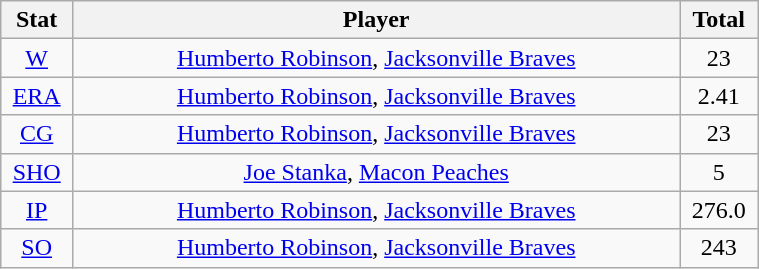<table class="wikitable" width="40%" style="text-align:center;">
<tr>
<th width="5%">Stat</th>
<th width="60%">Player</th>
<th width="5%">Total</th>
</tr>
<tr>
<td><a href='#'>W</a></td>
<td><a href='#'>Humberto Robinson</a>, <a href='#'>Jacksonville Braves</a></td>
<td>23</td>
</tr>
<tr>
<td><a href='#'>ERA</a></td>
<td><a href='#'>Humberto Robinson</a>, <a href='#'>Jacksonville Braves</a></td>
<td>2.41</td>
</tr>
<tr>
<td><a href='#'>CG</a></td>
<td><a href='#'>Humberto Robinson</a>, <a href='#'>Jacksonville Braves</a></td>
<td>23</td>
</tr>
<tr>
<td><a href='#'>SHO</a></td>
<td><a href='#'>Joe Stanka</a>, <a href='#'>Macon Peaches</a></td>
<td>5</td>
</tr>
<tr>
<td><a href='#'>IP</a></td>
<td><a href='#'>Humberto Robinson</a>, <a href='#'>Jacksonville Braves</a></td>
<td>276.0</td>
</tr>
<tr>
<td><a href='#'>SO</a></td>
<td><a href='#'>Humberto Robinson</a>, <a href='#'>Jacksonville Braves</a></td>
<td>243</td>
</tr>
</table>
